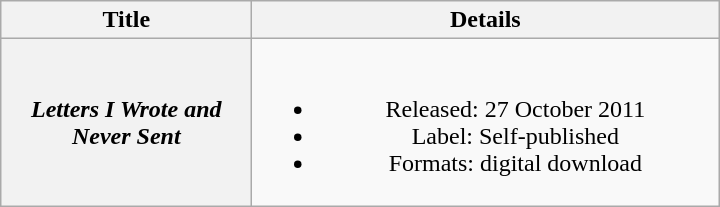<table class="wikitable plainrowheaders" style="text-align:center">
<tr>
<th scope="col" style="width:10em;">Title</th>
<th scope="col" style="width:19em;">Details</th>
</tr>
<tr>
<th scope="row"><em>Letters I Wrote and Never Sent</em></th>
<td><br><ul><li>Released: 27 October 2011</li><li>Label: Self-published</li><li>Formats: digital download</li></ul></td>
</tr>
</table>
